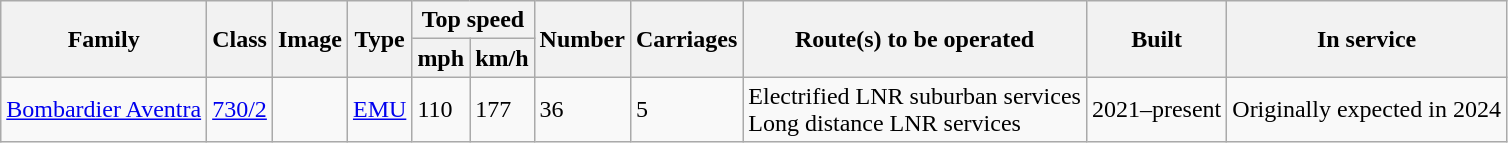<table class="wikitable">
<tr style="background:#f9f9f9;">
<th rowspan="2">Family</th>
<th rowspan="2">Class</th>
<th rowspan="2">Image</th>
<th rowspan="2">Type</th>
<th colspan="2">Top speed</th>
<th rowspan="2">Number</th>
<th rowspan="2">Carriages</th>
<th rowspan="2">Route(s) to be operated</th>
<th rowspan="2">Built</th>
<th rowspan="2">In service</th>
</tr>
<tr style="background:#f9f9f9;">
<th>mph</th>
<th>km/h</th>
</tr>
<tr>
<td><a href='#'>Bombardier Aventra</a></td>
<td><a href='#'>730/2</a></td>
<td></td>
<td><a href='#'>EMU</a></td>
<td>110</td>
<td>177</td>
<td>36</td>
<td>5</td>
<td>Electrified LNR suburban services<br>Long distance LNR services</td>
<td>2021–present</td>
<td>Originally expected in 2024</td>
</tr>
</table>
